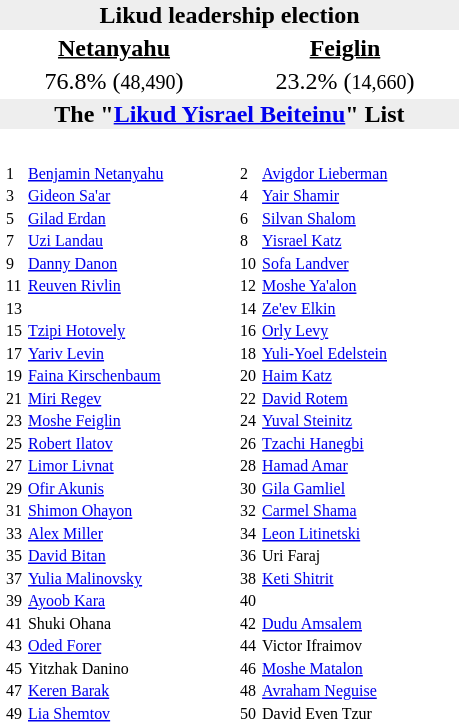<table style="float: right; margin: 0 0 0.5em 1em; clear:left; width:310px;" class="toccolours">
<tr>
<td colspan="2" style="background: #EEE; text-align: center;"><strong>Likud leadership election</strong></td>
</tr>
<tr style="text-align:center;">
<td style="width:50%;"><u><strong>Netanyahu</strong></u></td>
<td style="text-align:center; width:50%;"><u><strong>Feiglin</strong></u></td>
</tr>
<tr style="text-align:center;">
<td style="width:50%;">76.8% (<small>48,490</small>)</td>
<td style="text-align:center; width:50%;">23.2% (<small>14,660</small>)</td>
</tr>
<tr>
<td colspan="2" style="background: #EEE; text-align: center;"><strong>The "<a href='#'>Likud Yisrael Beiteinu</a>" List</strong></td>
</tr>
<tr>
<td colspan="2"><br><div><table style="width:100%; font-size: 8pt">
<tr>
<td style="width:8px">1</td>
<td style=><a href='#'>Benjamin Netanyahu</a></td>
<td style="width:8px">2</td>
<td style=><a href='#'>Avigdor Lieberman</a></td>
</tr>
<tr>
<td>3</td>
<td><a href='#'>Gideon Sa'ar</a></td>
<td>4</td>
<td><a href='#'>Yair Shamir</a></td>
</tr>
<tr>
<td>5</td>
<td><a href='#'>Gilad Erdan</a></td>
<td>6</td>
<td><a href='#'>Silvan Shalom</a></td>
</tr>
<tr>
<td>7</td>
<td><a href='#'>Uzi Landau</a></td>
<td>8</td>
<td><a href='#'>Yisrael Katz</a></td>
</tr>
<tr>
<td>9</td>
<td><a href='#'>Danny Danon</a></td>
<td>10</td>
<td><a href='#'>Sofa Landver</a></td>
</tr>
<tr>
<td>11</td>
<td><a href='#'>Reuven Rivlin</a></td>
<td>12</td>
<td><a href='#'>Moshe Ya'alon</a></td>
</tr>
<tr>
<td>13</td>
<td></td>
<td>14</td>
<td><a href='#'>Ze'ev Elkin</a></td>
</tr>
<tr>
<td>15</td>
<td><a href='#'>Tzipi Hotovely</a></td>
<td>16</td>
<td><a href='#'>Orly Levy</a></td>
</tr>
<tr>
<td>17</td>
<td><a href='#'>Yariv Levin</a></td>
<td>18</td>
<td><a href='#'>Yuli-Yoel Edelstein</a></td>
</tr>
<tr>
<td>19</td>
<td><a href='#'>Faina Kirschenbaum</a></td>
<td>20</td>
<td><a href='#'>Haim Katz</a></td>
</tr>
<tr>
<td>21</td>
<td><a href='#'>Miri Regev</a></td>
<td>22</td>
<td><a href='#'>David Rotem</a></td>
</tr>
<tr>
<td>23</td>
<td><a href='#'>Moshe Feiglin</a></td>
<td>24</td>
<td><a href='#'>Yuval Steinitz</a></td>
</tr>
<tr>
<td>25</td>
<td><a href='#'>Robert Ilatov</a></td>
<td>26</td>
<td><a href='#'>Tzachi Hanegbi</a></td>
</tr>
<tr>
<td>27</td>
<td><a href='#'>Limor Livnat</a></td>
<td>28</td>
<td><a href='#'>Hamad Amar</a></td>
</tr>
<tr>
<td>29</td>
<td><a href='#'>Ofir Akunis</a></td>
<td>30</td>
<td><a href='#'>Gila Gamliel</a></td>
</tr>
<tr>
<td>31</td>
<td><a href='#'>Shimon Ohayon</a></td>
<td>32</td>
<td><a href='#'>Carmel Shama</a></td>
</tr>
<tr>
<td>33</td>
<td><a href='#'>Alex Miller</a></td>
<td>34</td>
<td><a href='#'>Leon Litinetski</a></td>
</tr>
<tr>
<td>35</td>
<td><a href='#'>David Bitan</a></td>
<td>36</td>
<td>Uri Faraj</td>
</tr>
<tr>
<td>37</td>
<td><a href='#'>Yulia Malinovsky</a></td>
<td>38</td>
<td><a href='#'>Keti Shitrit</a></td>
</tr>
<tr>
<td>39</td>
<td><a href='#'>Ayoob Kara</a></td>
<td>40</td>
<td></td>
</tr>
<tr>
<td>41</td>
<td>Shuki Ohana</td>
<td>42</td>
<td><a href='#'>Dudu Amsalem</a></td>
</tr>
<tr>
<td>43</td>
<td><a href='#'>Oded Forer</a></td>
<td>44</td>
<td>Victor Ifraimov</td>
</tr>
<tr>
<td>45</td>
<td>Yitzhak Danino</td>
<td>46</td>
<td><a href='#'>Moshe Matalon</a></td>
</tr>
<tr>
<td>47</td>
<td><a href='#'>Keren Barak</a></td>
<td>48</td>
<td><a href='#'>Avraham Neguise</a></td>
</tr>
<tr>
<td>49</td>
<td><a href='#'>Lia Shemtov</a></td>
<td>50</td>
<td>David Even Tzur</td>
</tr>
</table>
</div></td>
</tr>
</table>
